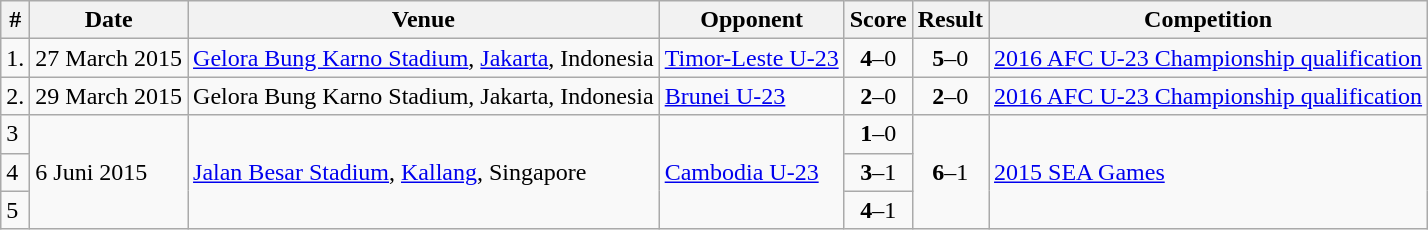<table class="wikitable">
<tr>
<th>#</th>
<th>Date</th>
<th>Venue</th>
<th>Opponent</th>
<th>Score</th>
<th>Result</th>
<th>Competition</th>
</tr>
<tr>
<td>1.</td>
<td>27 March 2015</td>
<td><a href='#'>Gelora Bung Karno Stadium</a>, <a href='#'>Jakarta</a>, Indonesia</td>
<td> <a href='#'>Timor-Leste U-23</a></td>
<td align=center><strong>4</strong>–0</td>
<td align=center><strong>5</strong>–0</td>
<td><a href='#'>2016 AFC U-23 Championship qualification</a></td>
</tr>
<tr>
<td>2.</td>
<td>29 March 2015</td>
<td>Gelora Bung Karno Stadium, Jakarta, Indonesia</td>
<td> <a href='#'>Brunei U-23</a></td>
<td align=center><strong>2</strong>–0</td>
<td align=center><strong>2</strong>–0</td>
<td><a href='#'>2016 AFC U-23 Championship qualification</a></td>
</tr>
<tr>
<td>3</td>
<td rowspan="3">6 Juni 2015</td>
<td rowspan="3"><a href='#'>Jalan Besar Stadium</a>, <a href='#'>Kallang</a>, Singapore</td>
<td rowspan="3"> <a href='#'>Cambodia U-23</a></td>
<td align=center><strong>1</strong>–0</td>
<td rowspan="3" style="text-align:center"><strong>6</strong>–1</td>
<td rowspan="3"><a href='#'>2015 SEA Games</a></td>
</tr>
<tr>
<td>4</td>
<td align=center><strong>3</strong>–1</td>
</tr>
<tr>
<td>5</td>
<td align=center><strong>4</strong>–1</td>
</tr>
</table>
